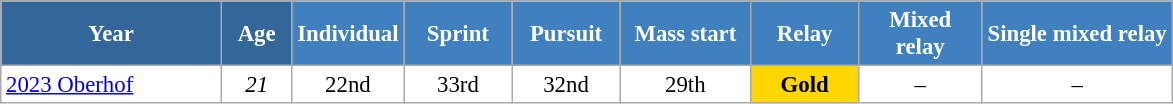<table class="wikitable" style="font-size:95%; text-align:center; border:grey solid 1px; border-collapse:collapse; background:#ffffff;">
<tr>
<th style="background-color:#369; color:white;    width:140px;">Year</th>
<th style="background-color:#369; color:white;    width:40px;">Age</th>
<th style="background-color:#4180be; color:white; width:65px;">Individual</th>
<th style="background-color:#4180be; color:white; width:65px;">Sprint</th>
<th style="background-color:#4180be; color:white; width:65px;">Pursuit</th>
<th style="background-color:#4180be; color:white; width:80px;">Mass start</th>
<th style="background-color:#4180be; color:white; width:65px;">Relay</th>
<th style="background-color:#4180be; color:white; width:75px;">Mixed relay</th>
<th style="background-color:#4180be; color:white; width:120px;">Single mixed relay</th>
</tr>
<tr>
<td align=left> <a href='#'>2023 Oberhof</a></td>
<td><em>21</em></td>
<td>22nd</td>
<td>33rd</td>
<td>32nd</td>
<td>29th</td>
<td style="background:gold;"><strong>Gold</strong></td>
<td>–</td>
<td>–</td>
</tr>
</table>
